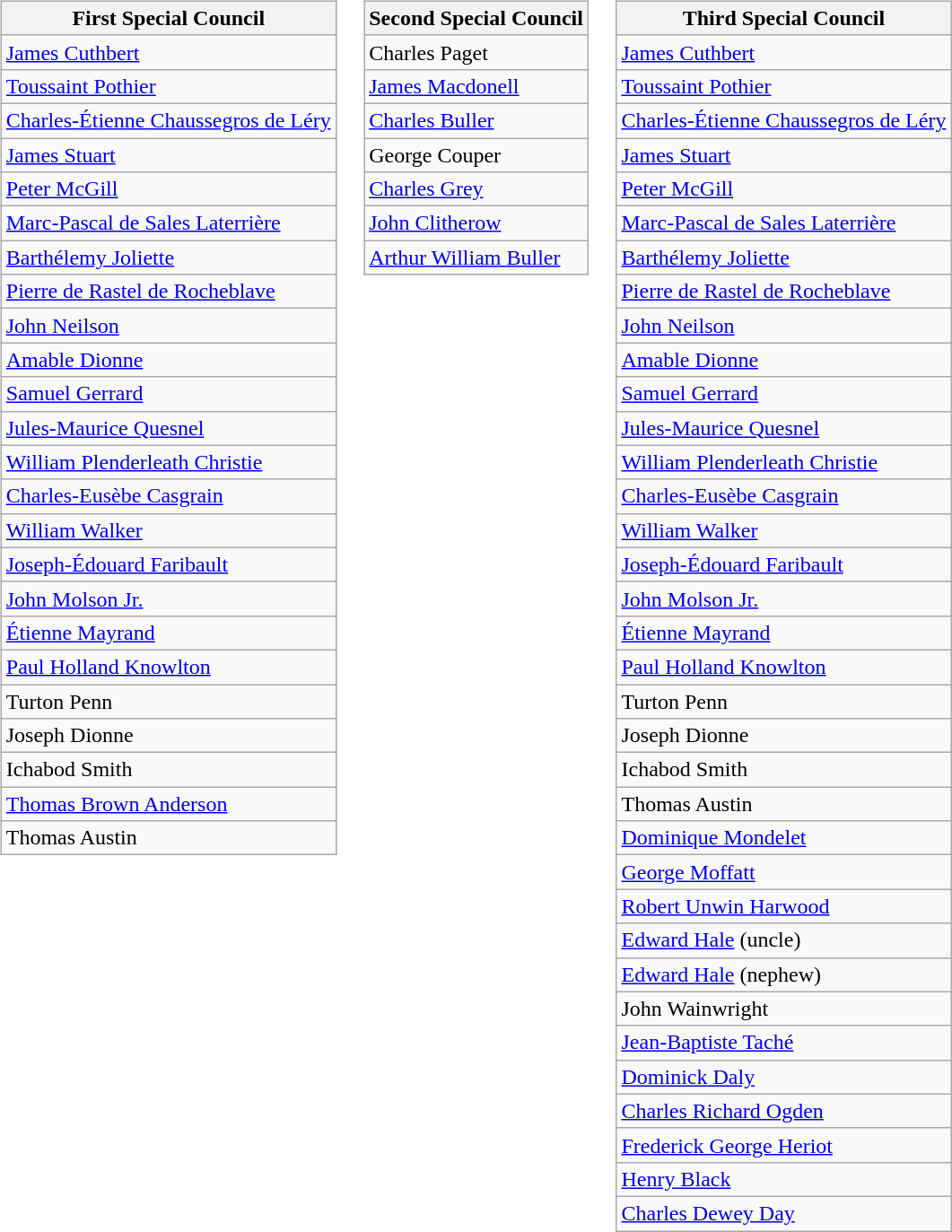<table>
<tr>
<td valign = "top"><br><table class="wikitable" border="1">
<tr>
<th>First Special Council</th>
</tr>
<tr>
<td><a href='#'>James Cuthbert</a></td>
</tr>
<tr>
<td><a href='#'>Toussaint Pothier</a></td>
</tr>
<tr>
<td><a href='#'>Charles-Étienne Chaussegros de Léry</a></td>
</tr>
<tr>
<td><a href='#'>James Stuart</a></td>
</tr>
<tr>
<td><a href='#'>Peter McGill</a></td>
</tr>
<tr>
<td><a href='#'>Marc-Pascal de Sales Laterrière</a></td>
</tr>
<tr>
<td><a href='#'>Barthélemy Joliette</a></td>
</tr>
<tr>
<td><a href='#'>Pierre de Rastel de Rocheblave</a></td>
</tr>
<tr>
<td><a href='#'>John Neilson</a></td>
</tr>
<tr>
<td><a href='#'>Amable Dionne</a></td>
</tr>
<tr>
<td><a href='#'>Samuel Gerrard</a></td>
</tr>
<tr>
<td><a href='#'>Jules-Maurice Quesnel</a></td>
</tr>
<tr>
<td><a href='#'>William Plenderleath Christie</a></td>
</tr>
<tr>
<td><a href='#'>Charles-Eusèbe Casgrain</a></td>
</tr>
<tr>
<td><a href='#'>William Walker</a></td>
</tr>
<tr>
<td><a href='#'>Joseph-Édouard Faribault</a></td>
</tr>
<tr>
<td><a href='#'>John Molson Jr.</a></td>
</tr>
<tr>
<td><a href='#'>Étienne Mayrand</a></td>
</tr>
<tr>
<td><a href='#'>Paul Holland Knowlton</a></td>
</tr>
<tr>
<td>Turton Penn</td>
</tr>
<tr>
<td>Joseph Dionne</td>
</tr>
<tr>
<td>Ichabod Smith</td>
</tr>
<tr>
<td><a href='#'>Thomas Brown Anderson</a></td>
</tr>
<tr>
<td>Thomas Austin </td>
</tr>
</table>
</td>
<td valign="top"><br><table class="wikitable" border="1">
<tr>
<th>Second Special Council</th>
</tr>
<tr>
<td>Charles Paget</td>
</tr>
<tr>
<td><a href='#'>James Macdonell</a></td>
</tr>
<tr>
<td><a href='#'>Charles Buller</a></td>
</tr>
<tr>
<td>George Couper</td>
</tr>
<tr>
<td><a href='#'>Charles Grey</a></td>
</tr>
<tr>
<td><a href='#'>John Clitherow</a></td>
</tr>
<tr>
<td><a href='#'>Arthur William Buller</a></td>
</tr>
</table>
</td>
<td valign = "top"><br><table class="wikitable" border="1">
<tr>
<th>Third Special Council</th>
</tr>
<tr>
<td><a href='#'>James Cuthbert</a></td>
</tr>
<tr>
<td><a href='#'>Toussaint Pothier</a></td>
</tr>
<tr>
<td><a href='#'>Charles-Étienne Chaussegros de Léry</a></td>
</tr>
<tr>
<td><a href='#'>James Stuart</a></td>
</tr>
<tr>
<td><a href='#'>Peter McGill</a></td>
</tr>
<tr>
<td><a href='#'>Marc-Pascal de Sales Laterrière</a></td>
</tr>
<tr>
<td><a href='#'>Barthélemy Joliette</a></td>
</tr>
<tr>
<td><a href='#'>Pierre de Rastel de Rocheblave</a></td>
</tr>
<tr>
<td><a href='#'>John Neilson</a></td>
</tr>
<tr>
<td><a href='#'>Amable Dionne</a></td>
</tr>
<tr>
<td><a href='#'>Samuel Gerrard</a></td>
</tr>
<tr>
<td><a href='#'>Jules-Maurice Quesnel</a></td>
</tr>
<tr>
<td><a href='#'>William Plenderleath Christie</a></td>
</tr>
<tr>
<td><a href='#'>Charles-Eusèbe Casgrain</a></td>
</tr>
<tr>
<td><a href='#'>William Walker</a></td>
</tr>
<tr>
<td><a href='#'>Joseph-Édouard Faribault</a></td>
</tr>
<tr>
<td><a href='#'>John Molson Jr.</a></td>
</tr>
<tr>
<td><a href='#'>Étienne Mayrand</a></td>
</tr>
<tr>
<td><a href='#'>Paul Holland Knowlton</a></td>
</tr>
<tr>
<td>Turton Penn</td>
</tr>
<tr>
<td>Joseph Dionne</td>
</tr>
<tr>
<td>Ichabod Smith</td>
</tr>
<tr>
<td>Thomas Austin</td>
</tr>
<tr>
<td><a href='#'>Dominique Mondelet</a></td>
</tr>
<tr>
<td><a href='#'>George Moffatt</a></td>
</tr>
<tr>
<td><a href='#'>Robert Unwin Harwood</a></td>
</tr>
<tr>
<td><a href='#'>Edward Hale</a> (uncle) </td>
</tr>
<tr>
<td><a href='#'>Edward Hale</a> (nephew) </td>
</tr>
<tr>
<td>John Wainwright </td>
</tr>
<tr>
<td><a href='#'>Jean-Baptiste Taché</a></td>
</tr>
<tr>
<td><a href='#'>Dominick Daly</a></td>
</tr>
<tr>
<td><a href='#'>Charles Richard Ogden</a></td>
</tr>
<tr>
<td><a href='#'>Frederick George Heriot</a></td>
</tr>
<tr>
<td><a href='#'>Henry Black</a></td>
</tr>
<tr>
<td><a href='#'>Charles Dewey Day</a></td>
</tr>
</table>
</td>
</tr>
</table>
